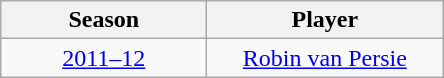<table class="wikitable" style="text-align:center">
<tr>
<th>Season</th>
<th>Player</th>
</tr>
<tr>
<td width="130"><a href='#'>2011–12</a></td>
<td width="150"> <a href='#'>Robin van Persie</a></td>
</tr>
</table>
